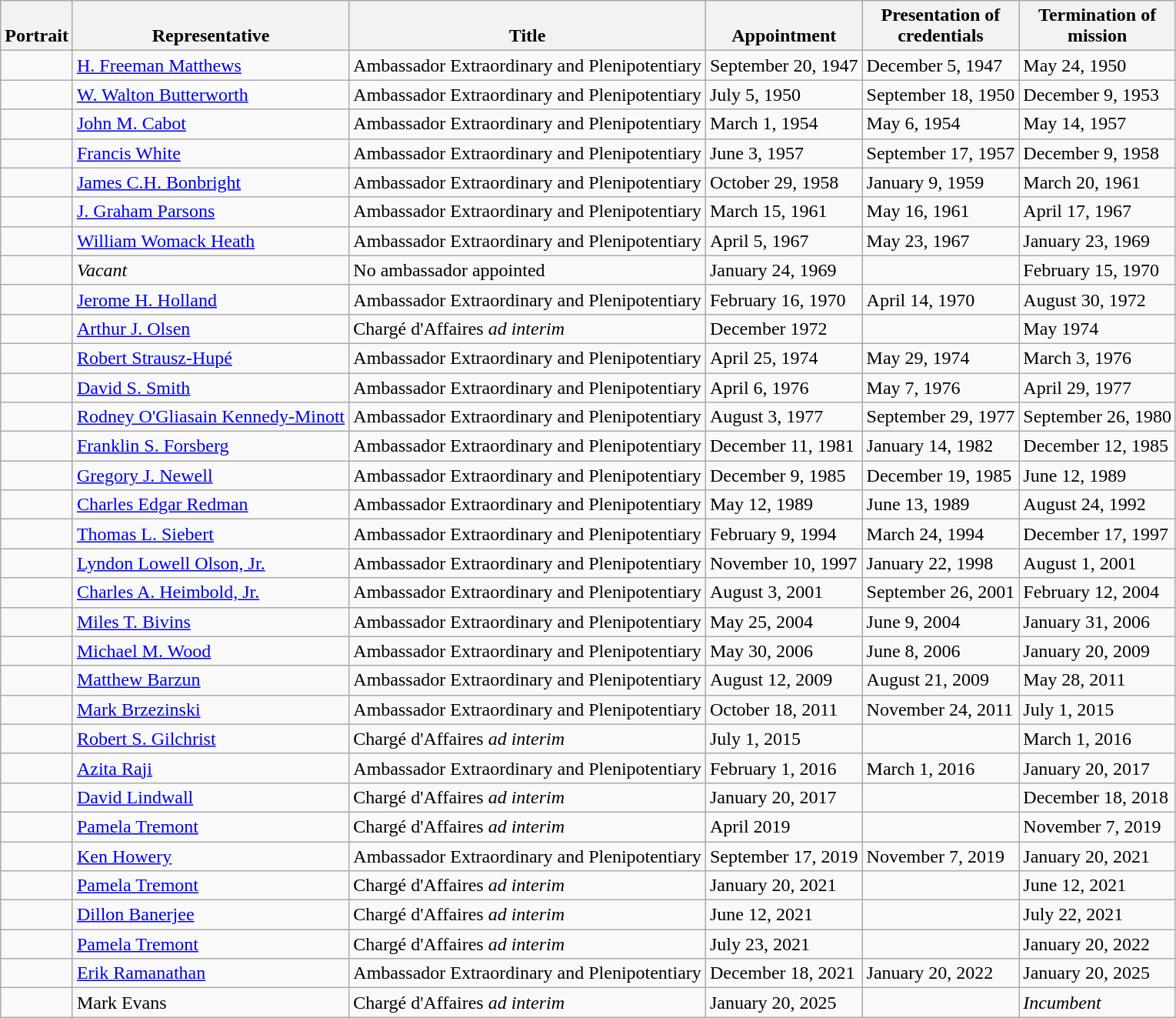<table class=wikitable>
<tr>
<th valign=bottom>Portrait</th>
<th style="text-align:center; vertical-align:bottom;">Representative</th>
<th valign=bottom>Title</th>
<th valign=bottom>Appointment</th>
<th valign=bottom>Presentation of<br>credentials</th>
<th valign=bottom>Termination of<br>mission</th>
</tr>
<tr>
<td></td>
<td><a href='#'>H. Freeman Matthews</a></td>
<td>Ambassador Extraordinary and Plenipotentiary</td>
<td>September 20, 1947</td>
<td>December 5, 1947</td>
<td>May 24, 1950</td>
</tr>
<tr>
<td></td>
<td><a href='#'>W. Walton Butterworth</a></td>
<td>Ambassador Extraordinary and Plenipotentiary</td>
<td>July 5, 1950</td>
<td>September 18, 1950</td>
<td>December 9, 1953</td>
</tr>
<tr>
<td></td>
<td><a href='#'>John M. Cabot</a></td>
<td>Ambassador Extraordinary and Plenipotentiary</td>
<td>March 1, 1954</td>
<td>May 6, 1954</td>
<td>May 14, 1957</td>
</tr>
<tr>
<td></td>
<td><a href='#'>Francis White</a></td>
<td>Ambassador Extraordinary and Plenipotentiary</td>
<td>June 3, 1957</td>
<td>September 17, 1957</td>
<td>December 9, 1958</td>
</tr>
<tr>
<td></td>
<td><a href='#'>James C.H. Bonbright</a></td>
<td>Ambassador Extraordinary and Plenipotentiary</td>
<td>October 29, 1958</td>
<td>January 9, 1959</td>
<td>March 20, 1961</td>
</tr>
<tr>
<td></td>
<td><a href='#'>J. Graham Parsons</a></td>
<td>Ambassador Extraordinary and Plenipotentiary</td>
<td>March 15, 1961</td>
<td>May 16, 1961</td>
<td>April 17, 1967</td>
</tr>
<tr>
<td></td>
<td><a href='#'>William Womack Heath</a></td>
<td>Ambassador Extraordinary and Plenipotentiary</td>
<td>April 5, 1967</td>
<td>May 23, 1967</td>
<td>January 23, 1969</td>
</tr>
<tr>
<td></td>
<td><em>Vacant</em></td>
<td>No ambassador appointed</td>
<td>January 24, 1969</td>
<td></td>
<td>February 15, 1970</td>
</tr>
<tr>
<td></td>
<td><a href='#'>Jerome H. Holland</a></td>
<td>Ambassador Extraordinary and Plenipotentiary</td>
<td>February 16, 1970</td>
<td>April 14, 1970</td>
<td>August 30, 1972</td>
</tr>
<tr>
<td></td>
<td><a href='#'>Arthur J. Olsen</a></td>
<td>Chargé d'Affaires <em>ad interim</em></td>
<td>December 1972</td>
<td></td>
<td>May 1974</td>
</tr>
<tr>
<td></td>
<td><a href='#'>Robert Strausz-Hupé</a></td>
<td>Ambassador Extraordinary and Plenipotentiary</td>
<td>April 25, 1974</td>
<td>May 29, 1974</td>
<td>March 3, 1976</td>
</tr>
<tr>
<td></td>
<td><a href='#'>David S. Smith</a></td>
<td>Ambassador Extraordinary and Plenipotentiary</td>
<td>April 6, 1976</td>
<td>May 7, 1976</td>
<td>April 29, 1977</td>
</tr>
<tr>
<td></td>
<td><a href='#'>Rodney O'Gliasain Kennedy-Minott</a></td>
<td>Ambassador Extraordinary and Plenipotentiary</td>
<td>August 3, 1977</td>
<td>September 29, 1977</td>
<td>September 26, 1980</td>
</tr>
<tr>
<td></td>
<td><a href='#'>Franklin S. Forsberg</a></td>
<td>Ambassador Extraordinary and Plenipotentiary</td>
<td>December 11, 1981</td>
<td>January 14, 1982</td>
<td>December 12, 1985</td>
</tr>
<tr>
<td></td>
<td><a href='#'>Gregory J. Newell</a></td>
<td>Ambassador Extraordinary and Plenipotentiary</td>
<td>December 9, 1985</td>
<td>December 19, 1985</td>
<td>June 12, 1989</td>
</tr>
<tr>
<td></td>
<td><a href='#'>Charles Edgar Redman</a></td>
<td>Ambassador Extraordinary and Plenipotentiary</td>
<td>May 12, 1989</td>
<td>June 13, 1989</td>
<td>August 24, 1992</td>
</tr>
<tr>
<td></td>
<td><a href='#'>Thomas L. Siebert</a></td>
<td>Ambassador Extraordinary and Plenipotentiary</td>
<td>February 9, 1994</td>
<td>March 24, 1994</td>
<td>December 17, 1997</td>
</tr>
<tr>
<td></td>
<td><a href='#'>Lyndon Lowell Olson, Jr.</a></td>
<td>Ambassador Extraordinary and Plenipotentiary</td>
<td>November 10, 1997</td>
<td>January 22, 1998</td>
<td>August 1, 2001</td>
</tr>
<tr>
<td></td>
<td><a href='#'>Charles A. Heimbold, Jr.</a></td>
<td>Ambassador Extraordinary and Plenipotentiary</td>
<td>August 3, 2001</td>
<td>September 26, 2001</td>
<td>February 12, 2004</td>
</tr>
<tr>
<td></td>
<td><a href='#'>Miles T. Bivins</a></td>
<td>Ambassador Extraordinary and Plenipotentiary</td>
<td>May 25, 2004</td>
<td>June 9, 2004</td>
<td>January 31, 2006</td>
</tr>
<tr>
<td></td>
<td><a href='#'>Michael M. Wood</a></td>
<td>Ambassador Extraordinary and Plenipotentiary</td>
<td>May 30, 2006</td>
<td>June 8, 2006</td>
<td>January 20, 2009</td>
</tr>
<tr>
<td></td>
<td><a href='#'>Matthew Barzun</a></td>
<td>Ambassador Extraordinary and Plenipotentiary</td>
<td>August 12, 2009</td>
<td>August 21, 2009</td>
<td>May 28, 2011</td>
</tr>
<tr>
<td></td>
<td><a href='#'>Mark Brzezinski</a></td>
<td>Ambassador Extraordinary and Plenipotentiary</td>
<td>October 18, 2011</td>
<td>November 24, 2011</td>
<td>July 1, 2015</td>
</tr>
<tr>
<td></td>
<td><a href='#'>Robert S. Gilchrist</a></td>
<td>Chargé d'Affaires <em>ad interim</em></td>
<td>July 1, 2015</td>
<td></td>
<td>March 1, 2016</td>
</tr>
<tr>
<td></td>
<td><a href='#'>Azita Raji</a></td>
<td>Ambassador Extraordinary and Plenipotentiary</td>
<td>February 1, 2016</td>
<td>March 1, 2016</td>
<td>January 20, 2017</td>
</tr>
<tr>
<td></td>
<td><a href='#'>David Lindwall</a></td>
<td>Chargé d'Affaires <em>ad interim</em></td>
<td>January 20, 2017</td>
<td></td>
<td>December 18, 2018</td>
</tr>
<tr>
<td></td>
<td><a href='#'>Pamela Tremont</a></td>
<td>Chargé d'Affaires <em>ad interim</em></td>
<td>April 2019</td>
<td></td>
<td>November 7, 2019</td>
</tr>
<tr>
<td></td>
<td><a href='#'>Ken Howery</a></td>
<td>Ambassador Extraordinary and Plenipotentiary</td>
<td>September 17, 2019</td>
<td>November 7, 2019</td>
<td>January 20, 2021</td>
</tr>
<tr>
<td></td>
<td><a href='#'>Pamela Tremont</a></td>
<td>Chargé d'Affaires <em>ad interim</em></td>
<td>January 20, 2021</td>
<td></td>
<td>June 12, 2021</td>
</tr>
<tr>
<td></td>
<td><a href='#'>Dillon Banerjee</a></td>
<td>Chargé d'Affaires <em>ad interim</em></td>
<td>June 12, 2021</td>
<td></td>
<td>July 22, 2021</td>
</tr>
<tr>
<td></td>
<td><a href='#'>Pamela Tremont</a></td>
<td>Chargé d'Affaires <em>ad interim</em></td>
<td>July 23, 2021</td>
<td></td>
<td>January 20, 2022</td>
</tr>
<tr>
<td></td>
<td><a href='#'>Erik Ramanathan</a></td>
<td>Ambassador Extraordinary and Plenipotentiary</td>
<td>December 18, 2021</td>
<td>January 20, 2022</td>
<td>January 20, 2025</td>
</tr>
<tr>
<td></td>
<td>Mark Evans</td>
<td>Chargé d'Affaires <em>ad interim</em></td>
<td>January 20, 2025</td>
<td></td>
<td><em>Incumbent</em></td>
</tr>
</table>
